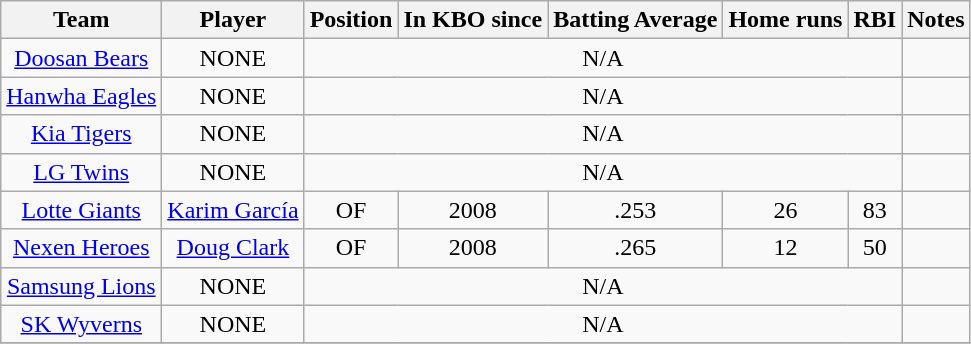<table class="wikitable sortable" style="text-align:center;">
<tr>
<th>Team</th>
<th>Player</th>
<th>Position</th>
<th>In KBO since</th>
<th>Batting Average</th>
<th>Home runs</th>
<th>RBI</th>
<th>Notes</th>
</tr>
<tr>
<td><a href='#'>Doosan Bears</a></td>
<td>NONE</td>
<td colspan="5">N/A</td>
<td></td>
</tr>
<tr>
<td><a href='#'>Hanwha Eagles</a></td>
<td>NONE</td>
<td colspan="5">N/A</td>
<td></td>
</tr>
<tr>
<td><a href='#'>Kia Tigers</a></td>
<td>NONE</td>
<td colspan="5">N/A</td>
<td></td>
</tr>
<tr>
<td><a href='#'>LG Twins</a></td>
<td>NONE</td>
<td colspan="5">N/A</td>
<td></td>
</tr>
<tr>
<td><a href='#'>Lotte Giants</a></td>
<td><a href='#'>Karim García</a></td>
<td>OF</td>
<td>2008</td>
<td>.253</td>
<td>26</td>
<td>83</td>
<td></td>
</tr>
<tr>
<td><a href='#'>Nexen Heroes</a></td>
<td><a href='#'>Doug Clark</a></td>
<td>OF</td>
<td>2008</td>
<td>.265</td>
<td>12</td>
<td>50</td>
<td></td>
</tr>
<tr>
<td><a href='#'>Samsung Lions</a></td>
<td>NONE</td>
<td colspan="5">N/A</td>
<td></td>
</tr>
<tr>
<td><a href='#'>SK Wyverns</a></td>
<td>NONE</td>
<td colspan="5">N/A</td>
<td></td>
</tr>
<tr>
</tr>
</table>
